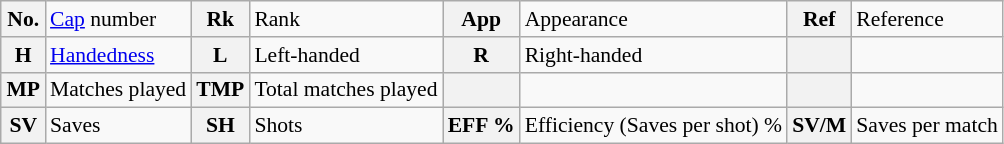<table class="wikitable" style="text-align: left; font-size: 90%; margin-left: 1em;">
<tr>
<th>No.</th>
<td><a href='#'>Cap</a> number</td>
<th>Rk</th>
<td>Rank</td>
<th>App</th>
<td>Appearance</td>
<th>Ref</th>
<td>Reference</td>
</tr>
<tr>
<th>H</th>
<td><a href='#'>Handedness</a></td>
<th>L</th>
<td>Left-handed</td>
<th>R</th>
<td>Right-handed</td>
<th></th>
<td></td>
</tr>
<tr>
<th>MP</th>
<td>Matches played</td>
<th>TMP</th>
<td>Total matches played</td>
<th></th>
<td></td>
<th></th>
<td></td>
</tr>
<tr>
<th>SV</th>
<td>Saves</td>
<th>SH</th>
<td>Shots</td>
<th>EFF %</th>
<td>Efficiency (Saves per shot) %</td>
<th>SV/M</th>
<td>Saves per match</td>
</tr>
</table>
